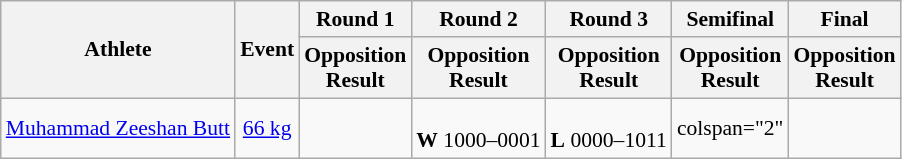<table class=wikitable style="text-align:center; font-size:90%">
<tr>
<th rowspan=2>Athlete</th>
<th rowspan=2>Event</th>
<th>Round 1</th>
<th>Round 2</th>
<th>Round 3</th>
<th>Semifinal</th>
<th>Final</th>
</tr>
<tr>
<th>Opposition<br>Result</th>
<th>Opposition<br>Result</th>
<th>Opposition<br>Result</th>
<th>Opposition<br>Result</th>
<th>Opposition<br>Result</th>
</tr>
<tr>
<td><a href='#'>Muhammad Zeeshan Butt</a></td>
<td><a href='#'>66 kg</a></td>
<td></td>
<td><br><strong>W</strong> 1000–0001</td>
<td><br><strong>L</strong> 0000–1011</td>
<td>colspan="2" </td>
</tr>
</table>
